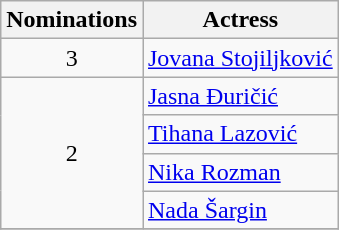<table class="wikitable sortable">
<tr>
<th>Nominations</th>
<th>Actress</th>
</tr>
<tr>
<td rowspan="1" style="text-align:center">3</td>
<td> <a href='#'>Jovana Stojiljković</a></td>
</tr>
<tr>
<td rowspan="4" style="text-align:center">2</td>
<td> <a href='#'>Jasna Đuričić</a></td>
</tr>
<tr>
<td> <a href='#'>Tihana Lazović</a></td>
</tr>
<tr>
<td> <a href='#'>Nika Rozman</a></td>
</tr>
<tr>
<td> <a href='#'>Nada Šargin</a></td>
</tr>
<tr>
</tr>
</table>
